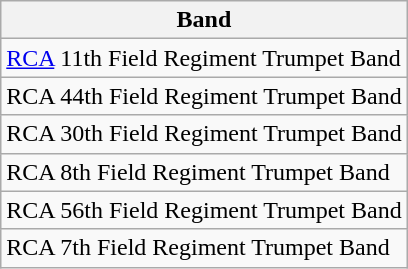<table class="wikitable">
<tr>
<th>Band</th>
</tr>
<tr>
<td><a href='#'>RCA</a> 11th Field Regiment Trumpet Band</td>
</tr>
<tr>
<td>RCA 44th Field Regiment Trumpet Band</td>
</tr>
<tr>
<td>RCA 30th Field Regiment Trumpet Band</td>
</tr>
<tr>
<td>RCA 8th Field Regiment Trumpet Band</td>
</tr>
<tr>
<td>RCA 56th Field Regiment Trumpet Band</td>
</tr>
<tr>
<td>RCA 7th Field Regiment Trumpet Band</td>
</tr>
</table>
